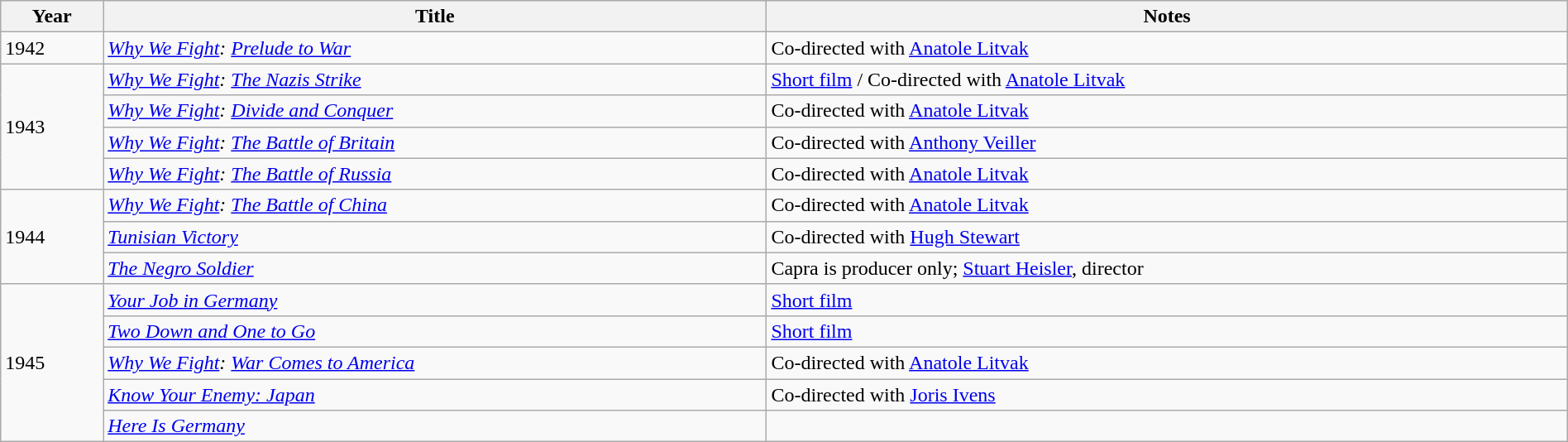<table class="wikitable sortable" style="width:100%;">
<tr>
<th>Year</th>
<th>Title</th>
<th>Notes</th>
</tr>
<tr>
<td rowspan="1">1942</td>
<td><em><a href='#'>Why We Fight</a>: <a href='#'>Prelude to War</a></em></td>
<td>Co-directed with <a href='#'>Anatole Litvak</a></td>
</tr>
<tr>
<td rowspan="4">1943</td>
<td><em><a href='#'>Why We Fight</a>: <a href='#'>The Nazis Strike</a></em></td>
<td><a href='#'>Short film</a> / Co-directed with <a href='#'>Anatole Litvak</a></td>
</tr>
<tr>
<td><em><a href='#'>Why We Fight</a>: <a href='#'>Divide and Conquer</a></em></td>
<td>Co-directed with <a href='#'>Anatole Litvak</a></td>
</tr>
<tr>
<td><em><a href='#'>Why We Fight</a>: <a href='#'>The Battle of Britain</a></em></td>
<td>Co-directed with <a href='#'>Anthony Veiller</a></td>
</tr>
<tr>
<td><em><a href='#'>Why We Fight</a>: <a href='#'>The Battle of Russia</a></em></td>
<td>Co-directed with <a href='#'>Anatole Litvak</a></td>
</tr>
<tr>
<td rowspan="3">1944</td>
<td><em><a href='#'>Why We Fight</a>: <a href='#'>The Battle of China</a></em></td>
<td>Co-directed with <a href='#'>Anatole Litvak</a></td>
</tr>
<tr>
<td><em><a href='#'>Tunisian Victory</a></em></td>
<td>Co-directed with <a href='#'>Hugh Stewart</a></td>
</tr>
<tr>
<td><em><a href='#'>The Negro Soldier</a></em></td>
<td>Capra is producer only; <a href='#'>Stuart Heisler</a>, director</td>
</tr>
<tr>
<td rowspan="5">1945</td>
<td><em><a href='#'>Your Job in Germany</a></em></td>
<td><a href='#'>Short film</a></td>
</tr>
<tr>
<td><em><a href='#'>Two Down and One to Go</a></em></td>
<td><a href='#'>Short film</a></td>
</tr>
<tr>
<td><em><a href='#'>Why We Fight</a>: <a href='#'>War Comes to America</a></em></td>
<td>Co-directed with <a href='#'>Anatole Litvak</a></td>
</tr>
<tr>
<td><em><a href='#'>Know Your Enemy: Japan</a></em></td>
<td>Co-directed with <a href='#'>Joris Ivens</a></td>
</tr>
<tr>
<td><em><a href='#'>Here Is Germany</a></em></td>
<td></td>
</tr>
</table>
